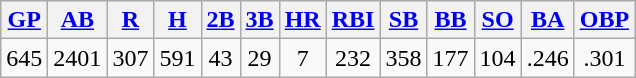<table class="wikitable">
<tr>
<th><a href='#'>GP</a></th>
<th><a href='#'>AB</a></th>
<th><a href='#'>R</a></th>
<th><a href='#'>H</a></th>
<th><a href='#'>2B</a></th>
<th><a href='#'>3B</a></th>
<th><a href='#'>HR</a></th>
<th><a href='#'>RBI</a></th>
<th><a href='#'>SB</a></th>
<th><a href='#'>BB</a></th>
<th><a href='#'>SO</a></th>
<th><a href='#'>BA</a></th>
<th><a href='#'>OBP</a></th>
</tr>
<tr align=center>
<td>645</td>
<td>2401</td>
<td>307</td>
<td>591</td>
<td>43</td>
<td>29</td>
<td>7</td>
<td>232</td>
<td>358</td>
<td>177</td>
<td>104</td>
<td>.246</td>
<td>.301</td>
</tr>
</table>
